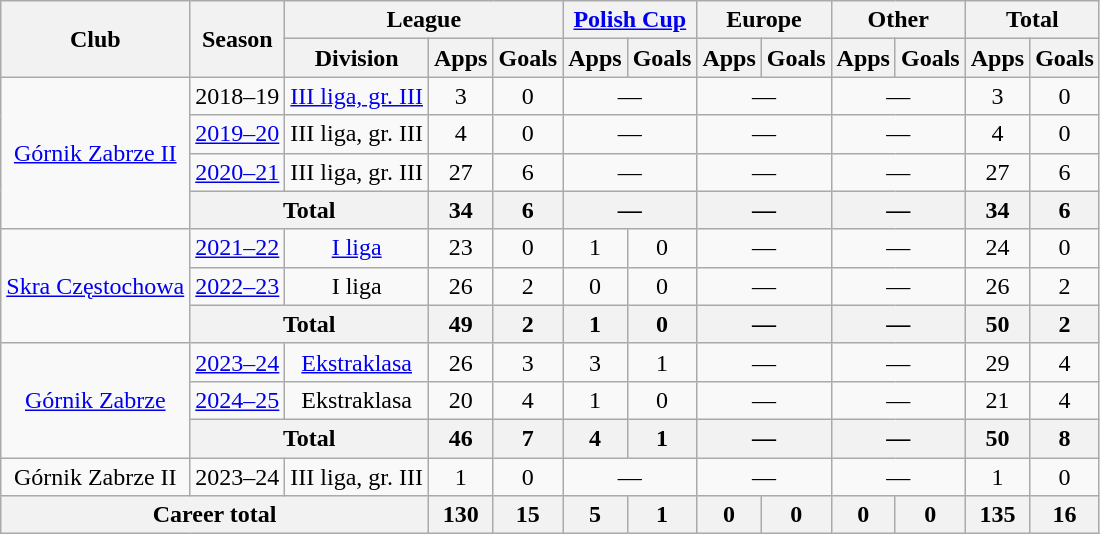<table class="wikitable" style="text-align: center;">
<tr>
<th rowspan="2">Club</th>
<th rowspan="2">Season</th>
<th colspan="3">League</th>
<th colspan="2"><a href='#'>Polish Cup</a></th>
<th colspan="2">Europe</th>
<th colspan="2">Other</th>
<th colspan="2">Total</th>
</tr>
<tr>
<th>Division</th>
<th>Apps</th>
<th>Goals</th>
<th>Apps</th>
<th>Goals</th>
<th>Apps</th>
<th>Goals</th>
<th>Apps</th>
<th>Goals</th>
<th>Apps</th>
<th>Goals</th>
</tr>
<tr>
<td rowspan="4"><a href='#'>Górnik Zabrze II</a></td>
<td>2018–19</td>
<td><a href='#'>III liga, gr. III</a></td>
<td>3</td>
<td>0</td>
<td colspan="2">—</td>
<td colspan="2">—</td>
<td colspan="2">—</td>
<td>3</td>
<td>0</td>
</tr>
<tr>
<td><a href='#'>2019–20</a></td>
<td>III liga, gr. III</td>
<td>4</td>
<td>0</td>
<td colspan="2">—</td>
<td colspan="2">—</td>
<td colspan="2">—</td>
<td>4</td>
<td>0</td>
</tr>
<tr>
<td><a href='#'>2020–21</a></td>
<td>III liga, gr. III</td>
<td>27</td>
<td>6</td>
<td colspan="2">—</td>
<td colspan="2">—</td>
<td colspan="2">—</td>
<td>27</td>
<td>6</td>
</tr>
<tr>
<th colspan="2">Total</th>
<th>34</th>
<th>6</th>
<th colspan="2">—</th>
<th colspan="2">—</th>
<th colspan="2">—</th>
<th>34</th>
<th>6</th>
</tr>
<tr>
<td rowspan="3"><a href='#'>Skra Częstochowa</a></td>
<td><a href='#'>2021–22</a></td>
<td><a href='#'>I liga</a></td>
<td>23</td>
<td>0</td>
<td>1</td>
<td>0</td>
<td colspan="2">—</td>
<td colspan="2">—</td>
<td>24</td>
<td>0</td>
</tr>
<tr>
<td><a href='#'>2022–23</a></td>
<td>I liga</td>
<td>26</td>
<td>2</td>
<td>0</td>
<td>0</td>
<td colspan="2">—</td>
<td colspan="2">—</td>
<td>26</td>
<td>2</td>
</tr>
<tr>
<th colspan="2">Total</th>
<th>49</th>
<th>2</th>
<th>1</th>
<th>0</th>
<th colspan="2">—</th>
<th colspan="2">—</th>
<th>50</th>
<th>2</th>
</tr>
<tr>
<td rowspan="3"><a href='#'>Górnik Zabrze</a></td>
<td><a href='#'>2023–24</a></td>
<td><a href='#'>Ekstraklasa</a></td>
<td>26</td>
<td>3</td>
<td>3</td>
<td>1</td>
<td colspan="2">—</td>
<td colspan="2">—</td>
<td>29</td>
<td>4</td>
</tr>
<tr>
<td><a href='#'>2024–25</a></td>
<td>Ekstraklasa</td>
<td>20</td>
<td>4</td>
<td>1</td>
<td>0</td>
<td colspan="2">—</td>
<td colspan="2">—</td>
<td>21</td>
<td>4</td>
</tr>
<tr>
<th colspan="2">Total</th>
<th>46</th>
<th>7</th>
<th>4</th>
<th>1</th>
<th colspan="2">—</th>
<th colspan="2">—</th>
<th>50</th>
<th>8</th>
</tr>
<tr>
<td>Górnik Zabrze II</td>
<td>2023–24</td>
<td>III liga, gr. III</td>
<td>1</td>
<td>0</td>
<td colspan="2">—</td>
<td colspan="2">—</td>
<td colspan="2">—</td>
<td>1</td>
<td>0</td>
</tr>
<tr>
<th colspan="3">Career total</th>
<th>130</th>
<th>15</th>
<th>5</th>
<th>1</th>
<th>0</th>
<th>0</th>
<th>0</th>
<th>0</th>
<th>135</th>
<th>16</th>
</tr>
</table>
